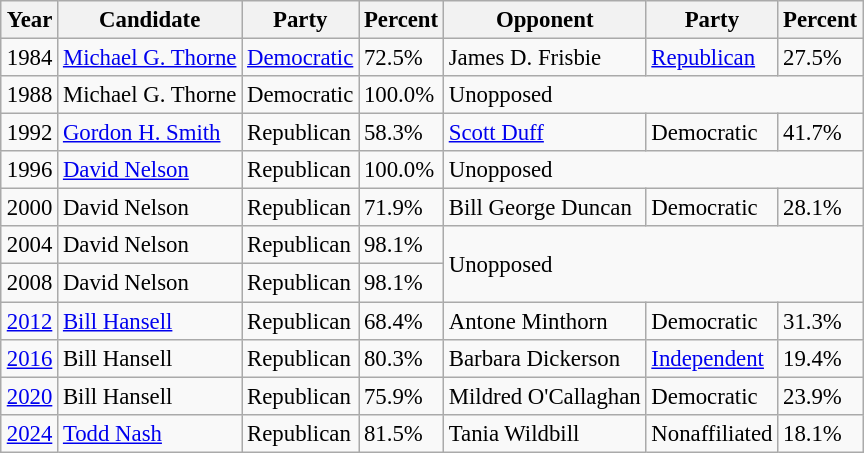<table class="wikitable sortable" style="margin:0.5em auto; font-size:95%;">
<tr>
<th>Year</th>
<th>Candidate</th>
<th>Party</th>
<th>Percent</th>
<th>Opponent</th>
<th>Party</th>
<th>Percent</th>
</tr>
<tr>
<td>1984</td>
<td><a href='#'>Michael G. Thorne</a></td>
<td><a href='#'>Democratic</a></td>
<td>72.5%</td>
<td>James D. Frisbie</td>
<td><a href='#'>Republican</a></td>
<td>27.5%</td>
</tr>
<tr>
<td>1988</td>
<td>Michael G. Thorne</td>
<td>Democratic</td>
<td>100.0%</td>
<td colspan=3>Unopposed</td>
</tr>
<tr>
<td>1992</td>
<td><a href='#'>Gordon H. Smith</a></td>
<td>Republican</td>
<td>58.3%</td>
<td><a href='#'>Scott Duff</a></td>
<td>Democratic</td>
<td>41.7%</td>
</tr>
<tr>
<td>1996</td>
<td><a href='#'>David Nelson</a></td>
<td>Republican</td>
<td>100.0%</td>
<td colspan=3>Unopposed</td>
</tr>
<tr>
<td>2000</td>
<td>David Nelson</td>
<td>Republican</td>
<td>71.9%</td>
<td>Bill George Duncan</td>
<td>Democratic</td>
<td>28.1%</td>
</tr>
<tr>
<td>2004</td>
<td>David Nelson</td>
<td>Republican</td>
<td>98.1%</td>
<td colspan=3 rowspan=2>Unopposed</td>
</tr>
<tr>
<td>2008</td>
<td>David Nelson</td>
<td>Republican</td>
<td>98.1%</td>
</tr>
<tr>
<td><a href='#'>2012</a></td>
<td><a href='#'>Bill Hansell</a></td>
<td>Republican</td>
<td>68.4%</td>
<td>Antone Minthorn</td>
<td>Democratic</td>
<td>31.3%</td>
</tr>
<tr>
<td><a href='#'>2016</a></td>
<td>Bill Hansell</td>
<td>Republican</td>
<td>80.3%</td>
<td>Barbara Dickerson</td>
<td><a href='#'>Independent</a></td>
<td>19.4%</td>
</tr>
<tr>
<td><a href='#'>2020</a></td>
<td>Bill Hansell</td>
<td>Republican</td>
<td>75.9%</td>
<td>Mildred O'Callaghan</td>
<td>Democratic</td>
<td>23.9%</td>
</tr>
<tr>
<td><a href='#'>2024</a></td>
<td><a href='#'>Todd Nash</a></td>
<td>Republican</td>
<td>81.5%</td>
<td>Tania Wildbill</td>
<td>Nonaffiliated</td>
<td>18.1%</td>
</tr>
</table>
